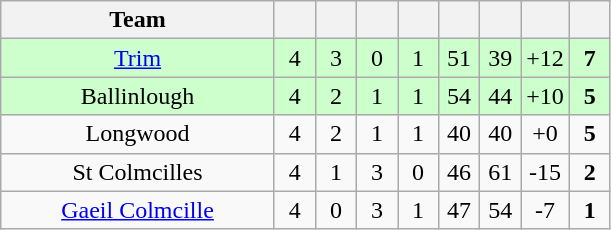<table class="wikitable" style="text-align:center">
<tr>
<th style="width:175px;">Team</th>
<th width="20"></th>
<th width="20"></th>
<th width="20"></th>
<th width="20"></th>
<th width="20"></th>
<th width="20"></th>
<th width="20"></th>
<th width="20"></th>
</tr>
<tr style="background:#cfc;">
<td><a href='#'>Trim</a></td>
<td>4</td>
<td>3</td>
<td>0</td>
<td>1</td>
<td>51</td>
<td>39</td>
<td>+12</td>
<td><strong>7</strong></td>
</tr>
<tr style="background:#cfc;">
<td>Ballinlough</td>
<td>4</td>
<td>2</td>
<td>1</td>
<td>1</td>
<td>54</td>
<td>44</td>
<td>+10</td>
<td><strong>5</strong></td>
</tr>
<tr>
<td>Longwood</td>
<td>4</td>
<td>2</td>
<td>1</td>
<td>1</td>
<td>40</td>
<td>40</td>
<td>+0</td>
<td><strong>5</strong></td>
</tr>
<tr>
<td>St Colmcilles</td>
<td>4</td>
<td>1</td>
<td>3</td>
<td>0</td>
<td>46</td>
<td>61</td>
<td>-15</td>
<td><strong>2</strong></td>
</tr>
<tr>
<td><a href='#'>Gaeil Colmcille</a></td>
<td>4</td>
<td>0</td>
<td>3</td>
<td>1</td>
<td>47</td>
<td>54</td>
<td>-7</td>
<td><strong>1</strong></td>
</tr>
</table>
